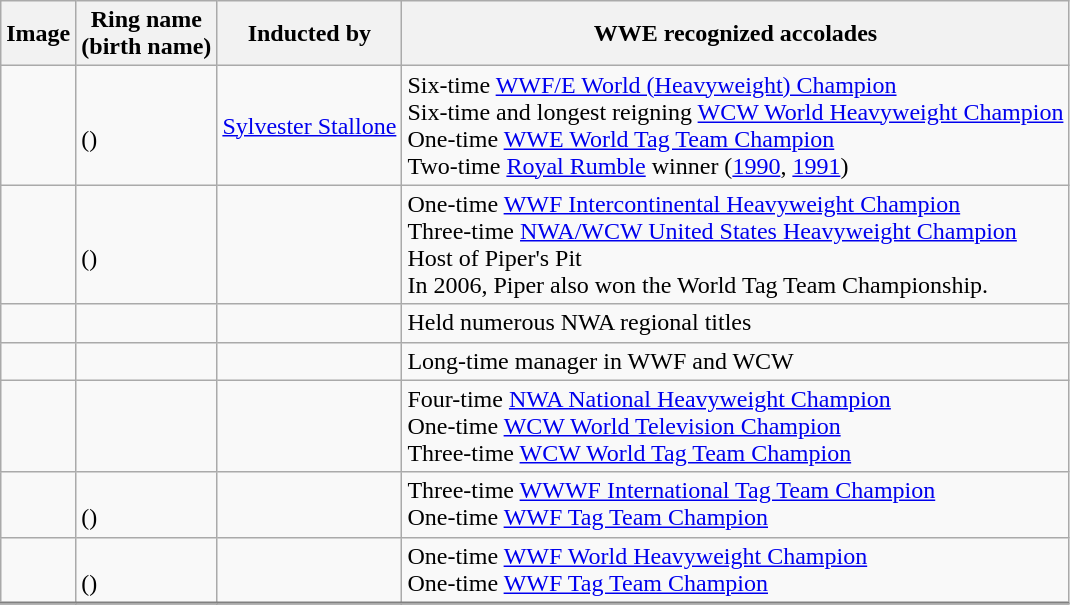<table class="wikitable">
<tr>
<th class="unsortable">Image</th>
<th>Ring name<br>(birth name)</th>
<th>Inducted by</th>
<th class="unsortable">WWE recognized accolades</th>
</tr>
<tr>
<td></td>
<td><strong></strong><br>()</td>
<td><a href='#'>Sylvester Stallone</a></td>
<td>Six-time <a href='#'>WWF/E World (Heavyweight) Champion</a><br>Six-time and longest reigning <a href='#'>WCW World Heavyweight Champion</a><br>One-time <a href='#'>WWE World Tag Team Champion</a><br> Two-time <a href='#'>Royal Rumble</a> winner (<a href='#'>1990</a>, <a href='#'>1991</a>)<br></td>
</tr>
<tr>
<td></td>
<td><br>()</td>
<td></td>
<td>One-time <a href='#'>WWF Intercontinental Heavyweight Champion</a><br>Three-time <a href='#'>NWA/WCW United States Heavyweight Champion</a><br>Host of Piper's Pit<br>In 2006, Piper also won the World Tag Team Championship.</td>
</tr>
<tr>
<td></td>
<td></td>
<td></td>
<td>Held numerous NWA regional titles</td>
</tr>
<tr>
<td></td>
<td></td>
<td></td>
<td>Long-time manager in WWF and WCW</td>
</tr>
<tr>
<td></td>
<td></td>
<td></td>
<td>Four-time <a href='#'>NWA National Heavyweight Champion</a><br>One-time <a href='#'>WCW World Television Champion</a><br>Three-time <a href='#'>WCW World Tag Team Champion</a></td>
</tr>
<tr>
<td></td>
<td><br>()</td>
<td></td>
<td>Three-time <a href='#'>WWWF International Tag Team Champion</a><br>One-time <a href='#'>WWF Tag Team Champion</a></td>
</tr>
<tr>
<td></td>
<td><br>()</td>
<td></td>
<td>One-time <a href='#'>WWF World Heavyweight Champion</a><br>One-time <a href='#'>WWF Tag Team Champion</a></td>
</tr>
<tr style="border-top:2px solid gray;">
</tr>
</table>
